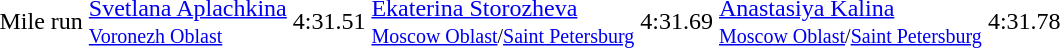<table>
<tr>
<td>Mile run</td>
<td><a href='#'>Svetlana Aplachkina</a><br><small><a href='#'>Voronezh Oblast</a></small></td>
<td>4:31.51</td>
<td><a href='#'>Ekaterina Storozheva</a><br><small><a href='#'>Moscow Oblast</a>/<a href='#'>Saint Petersburg</a></small></td>
<td>4:31.69</td>
<td><a href='#'>Anastasiya Kalina</a><br><small><a href='#'>Moscow Oblast</a>/<a href='#'>Saint Petersburg</a></small></td>
<td>4:31.78</td>
</tr>
</table>
